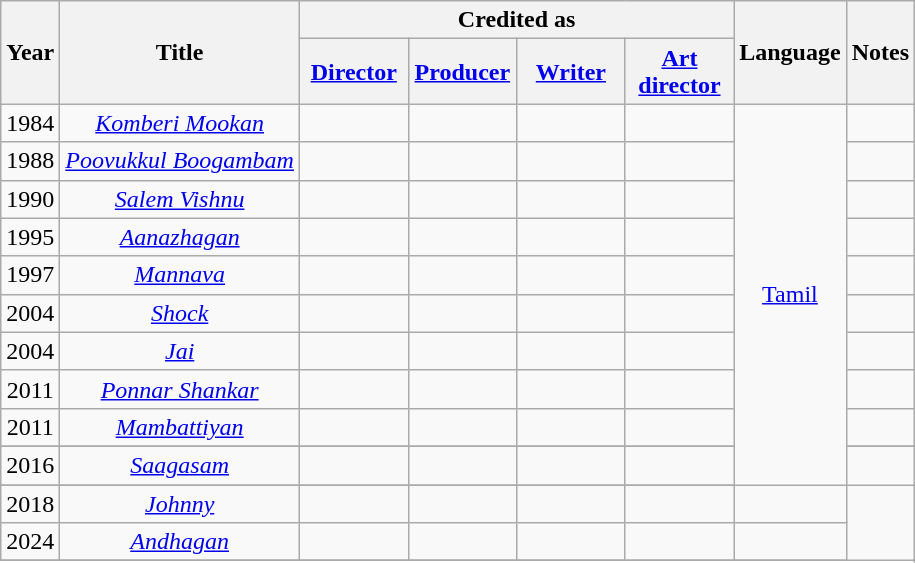<table class="wikitable sortable">
<tr>
<th rowspan="2">Year</th>
<th rowspan="2">Title</th>
<th colspan="4">Credited as</th>
<th rowspan="2">Language</th>
<th rowspan="2" class="unsortable">Notes</th>
</tr>
<tr>
<th width=65><a href='#'>Director</a></th>
<th width=65><a href='#'>Producer</a></th>
<th width=65><a href='#'>Writer</a></th>
<th width=65><a href='#'>Art director</a></th>
</tr>
<tr style="text-align:center;">
<td>1984</td>
<td><em><a href='#'>Komberi Mookan</a></em></td>
<td></td>
<td></td>
<td></td>
<td></td>
<td rowspan="12"><a href='#'>Tamil</a></td>
</tr>
<tr style="text-align:center;">
<td>1988</td>
<td><em><a href='#'>Poovukkul Boogambam</a></em></td>
<td></td>
<td></td>
<td></td>
<td></td>
<td></td>
</tr>
<tr style="text-align:center;">
<td>1990</td>
<td><em><a href='#'>Salem Vishnu</a></em></td>
<td></td>
<td></td>
<td></td>
<td></td>
<td></td>
</tr>
<tr style="text-align:center;">
<td>1995</td>
<td><em><a href='#'>Aanazhagan</a></em></td>
<td></td>
<td></td>
<td></td>
<td></td>
<td></td>
</tr>
<tr style="text-align:center;">
<td>1997</td>
<td><em><a href='#'>Mannava</a></em></td>
<td></td>
<td></td>
<td></td>
<td></td>
<td></td>
</tr>
<tr style="text-align:center;">
<td>2004</td>
<td><em><a href='#'>Shock</a></em></td>
<td></td>
<td></td>
<td></td>
<td></td>
<td></td>
</tr>
<tr style="text-align:center;">
<td>2004</td>
<td><em><a href='#'>Jai</a></em></td>
<td></td>
<td></td>
<td></td>
<td></td>
<td></td>
</tr>
<tr style="text-align:center;">
<td>2011</td>
<td><em><a href='#'>Ponnar Shankar</a></em></td>
<td></td>
<td></td>
<td></td>
<td></td>
<td></td>
</tr>
<tr style="text-align:center;">
<td>2011</td>
<td><em><a href='#'>Mambattiyan</a></em></td>
<td></td>
<td></td>
<td></td>
<td></td>
<td></td>
</tr>
<tr>
</tr>
<tr style="text-align:center;">
<td>2016</td>
<td><em><a href='#'>Saagasam</a></em></td>
<td></td>
<td></td>
<td></td>
<td></td>
<td></td>
</tr>
<tr>
</tr>
<tr style="text-align:center;">
<td>2018</td>
<td><em><a href='#'>Johnny</a></em></td>
<td></td>
<td></td>
<td></td>
<td></td>
<td></td>
</tr>
<tr style="text-align:center;">
<td>2024</td>
<td><em><a href='#'>Andhagan</a></em></td>
<td></td>
<td></td>
<td></td>
<td></td>
<td></td>
</tr>
<tr>
</tr>
</table>
